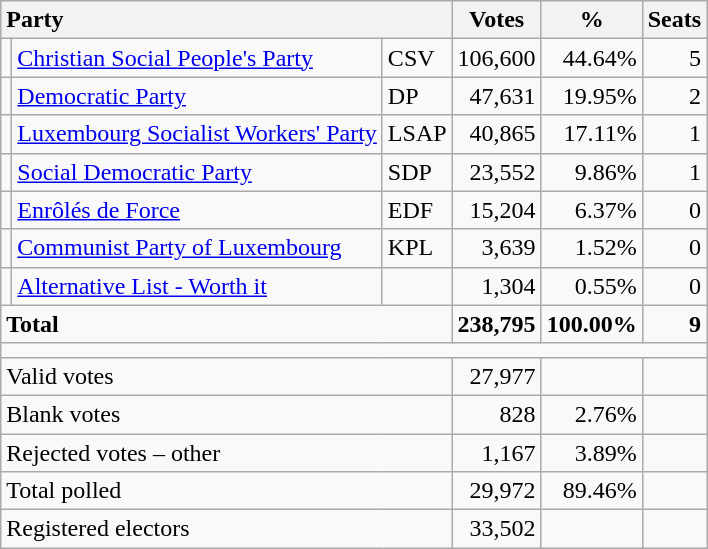<table class="wikitable" border="1" style="text-align:right;">
<tr>
<th style="text-align:left;" valign=bottom colspan=3>Party</th>
<th align=center valign=bottom width="50">Votes</th>
<th align=center valign=bottom width="50">%</th>
<th align=center>Seats</th>
</tr>
<tr>
<td></td>
<td align=left><a href='#'>Christian Social People's Party</a></td>
<td align=left>CSV</td>
<td>106,600</td>
<td>44.64%</td>
<td>5</td>
</tr>
<tr>
<td></td>
<td align=left><a href='#'>Democratic Party</a></td>
<td align=left>DP</td>
<td>47,631</td>
<td>19.95%</td>
<td>2</td>
</tr>
<tr>
<td></td>
<td align=left><a href='#'>Luxembourg Socialist Workers' Party</a></td>
<td align=left>LSAP</td>
<td>40,865</td>
<td>17.11%</td>
<td>1</td>
</tr>
<tr>
<td></td>
<td align=left><a href='#'>Social Democratic Party</a></td>
<td align=left>SDP</td>
<td>23,552</td>
<td>9.86%</td>
<td>1</td>
</tr>
<tr>
<td></td>
<td align=left><a href='#'>Enrôlés de Force</a></td>
<td align=left>EDF</td>
<td>15,204</td>
<td>6.37%</td>
<td>0</td>
</tr>
<tr>
<td></td>
<td align=left><a href='#'>Communist Party of Luxembourg</a></td>
<td align=left>KPL</td>
<td>3,639</td>
<td>1.52%</td>
<td>0</td>
</tr>
<tr>
<td></td>
<td align=left><a href='#'>Alternative List - Worth it</a></td>
<td align=left></td>
<td>1,304</td>
<td>0.55%</td>
<td>0</td>
</tr>
<tr style="font-weight:bold">
<td align=left colspan=3>Total</td>
<td>238,795</td>
<td>100.00%</td>
<td>9</td>
</tr>
<tr>
<td colspan=6 height="2"></td>
</tr>
<tr>
<td align=left colspan=3>Valid votes</td>
<td>27,977</td>
<td></td>
<td></td>
</tr>
<tr>
<td align=left colspan=3>Blank votes</td>
<td>828</td>
<td>2.76%</td>
<td></td>
</tr>
<tr>
<td align=left colspan=3>Rejected votes – other</td>
<td>1,167</td>
<td>3.89%</td>
<td></td>
</tr>
<tr>
<td align=left colspan=3>Total polled</td>
<td>29,972</td>
<td>89.46%</td>
<td></td>
</tr>
<tr>
<td align=left colspan=3>Registered electors</td>
<td>33,502</td>
<td></td>
<td></td>
</tr>
</table>
